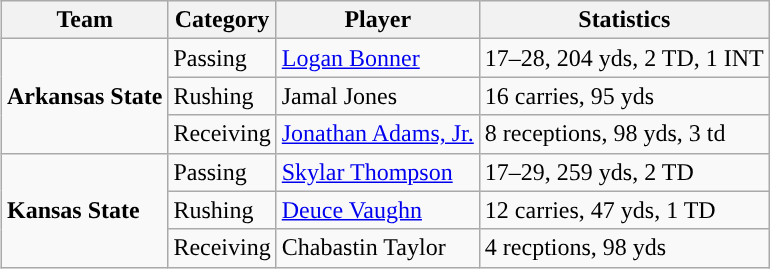<table class="wikitable" style="float: right;">
<tr>
<th>Team</th>
<th>Category</th>
<th>Player</th>
<th>Statistics</th>
</tr>
<tr>
<td rowspan=3><strong>Arkansas State</strong></td>
<td>Passing</td>
<td><a href='#'>Logan Bonner</a></td>
<td>17–28, 204 yds, 2 TD, 1 INT</td>
</tr>
<tr>
<td>Rushing</td>
<td>Jamal Jones</td>
<td>16 carries, 95 yds</td>
</tr>
<tr>
<td>Receiving</td>
<td><a href='#'>Jonathan Adams, Jr.</a></td>
<td>8 receptions, 98 yds, 3 td</td>
</tr>
<tr>
<td rowspan=3><strong>Kansas State</strong></td>
<td>Passing</td>
<td><a href='#'>Skylar Thompson</a></td>
<td>17–29, 259 yds, 2 TD</td>
</tr>
<tr>
<td>Rushing</td>
<td><a href='#'>Deuce Vaughn</a></td>
<td>12 carries, 47 yds, 1 TD</td>
</tr>
<tr>
<td>Receiving</td>
<td>Chabastin Taylor</td>
<td>4 recptions, 98 yds</td>
</tr>
</table>
